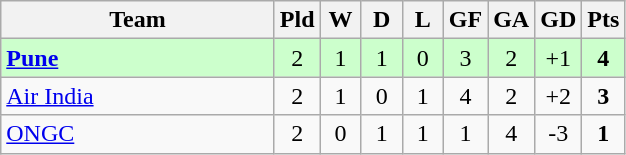<table class="wikitable" style="text-align: center;">
<tr>
<th width="175">Team</th>
<th width="20">Pld</th>
<th width="20">W</th>
<th width="20">D</th>
<th width="20">L</th>
<th width="20">GF</th>
<th width="20">GA</th>
<th width="20">GD</th>
<th width="20">Pts</th>
</tr>
<tr bgcolor=#ccffcc>
<td align=left><strong><a href='#'>Pune</a></strong></td>
<td>2</td>
<td>1</td>
<td>1</td>
<td>0</td>
<td>3</td>
<td>2</td>
<td>+1</td>
<td><strong>4</strong></td>
</tr>
<tr>
<td align=left><a href='#'>Air India</a></td>
<td>2</td>
<td>1</td>
<td>0</td>
<td>1</td>
<td>4</td>
<td>2</td>
<td>+2</td>
<td><strong>3</strong></td>
</tr>
<tr>
<td align=left><a href='#'>ONGC</a></td>
<td>2</td>
<td>0</td>
<td>1</td>
<td>1</td>
<td>1</td>
<td>4</td>
<td>-3</td>
<td><strong>1</strong></td>
</tr>
</table>
